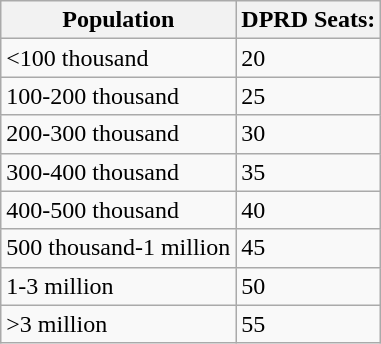<table class="wikitable">
<tr>
<th>Population</th>
<th>DPRD Seats:</th>
</tr>
<tr>
<td><100 thousand</td>
<td>20</td>
</tr>
<tr>
<td>100-200 thousand</td>
<td>25</td>
</tr>
<tr>
<td>200-300 thousand</td>
<td>30</td>
</tr>
<tr>
<td>300-400 thousand</td>
<td>35</td>
</tr>
<tr>
<td>400-500 thousand</td>
<td>40</td>
</tr>
<tr>
<td>500 thousand-1 million</td>
<td>45</td>
</tr>
<tr>
<td>1-3 million</td>
<td>50</td>
</tr>
<tr>
<td>>3 million</td>
<td>55</td>
</tr>
</table>
